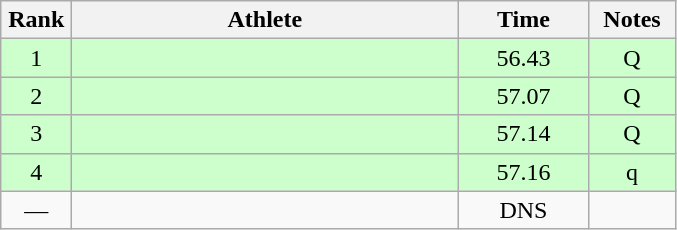<table class="wikitable" style="text-align:center">
<tr>
<th width=40>Rank</th>
<th width=250>Athlete</th>
<th width=80>Time</th>
<th width=50>Notes</th>
</tr>
<tr bgcolor=ccffcc>
<td>1</td>
<td align=left></td>
<td>56.43</td>
<td>Q</td>
</tr>
<tr bgcolor=ccffcc>
<td>2</td>
<td align=left></td>
<td>57.07</td>
<td>Q</td>
</tr>
<tr bgcolor=ccffcc>
<td>3</td>
<td align=left></td>
<td>57.14</td>
<td>Q</td>
</tr>
<tr bgcolor=ccffcc>
<td>4</td>
<td align=left></td>
<td>57.16</td>
<td>q</td>
</tr>
<tr>
<td>—</td>
<td align=left></td>
<td>DNS</td>
<td></td>
</tr>
</table>
